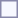<table style="border:1px solid #8888aa; background-color:#f7f8ff; padding:5px; font-size:95%; margin: 0px 12px 12px 0px;">
</table>
